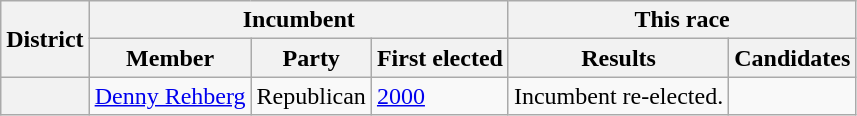<table class=wikitable>
<tr>
<th rowspan=2>District</th>
<th colspan=3>Incumbent</th>
<th colspan=2>This race</th>
</tr>
<tr>
<th>Member</th>
<th>Party</th>
<th>First elected</th>
<th>Results</th>
<th>Candidates</th>
</tr>
<tr>
<th></th>
<td><a href='#'>Denny Rehberg</a></td>
<td>Republican</td>
<td><a href='#'>2000</a></td>
<td>Incumbent re-elected.</td>
<td nowrap></td>
</tr>
</table>
